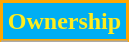<table class="wikitable">
<tr>
<th style="background:#00aef3; color:#ffed1d; border:2px solid #ffa702;" scope="col" colspan="2">Ownership</th>
</tr>
<tr>
</tr>
<tr>
</tr>
<tr>
</tr>
<tr>
</tr>
</table>
